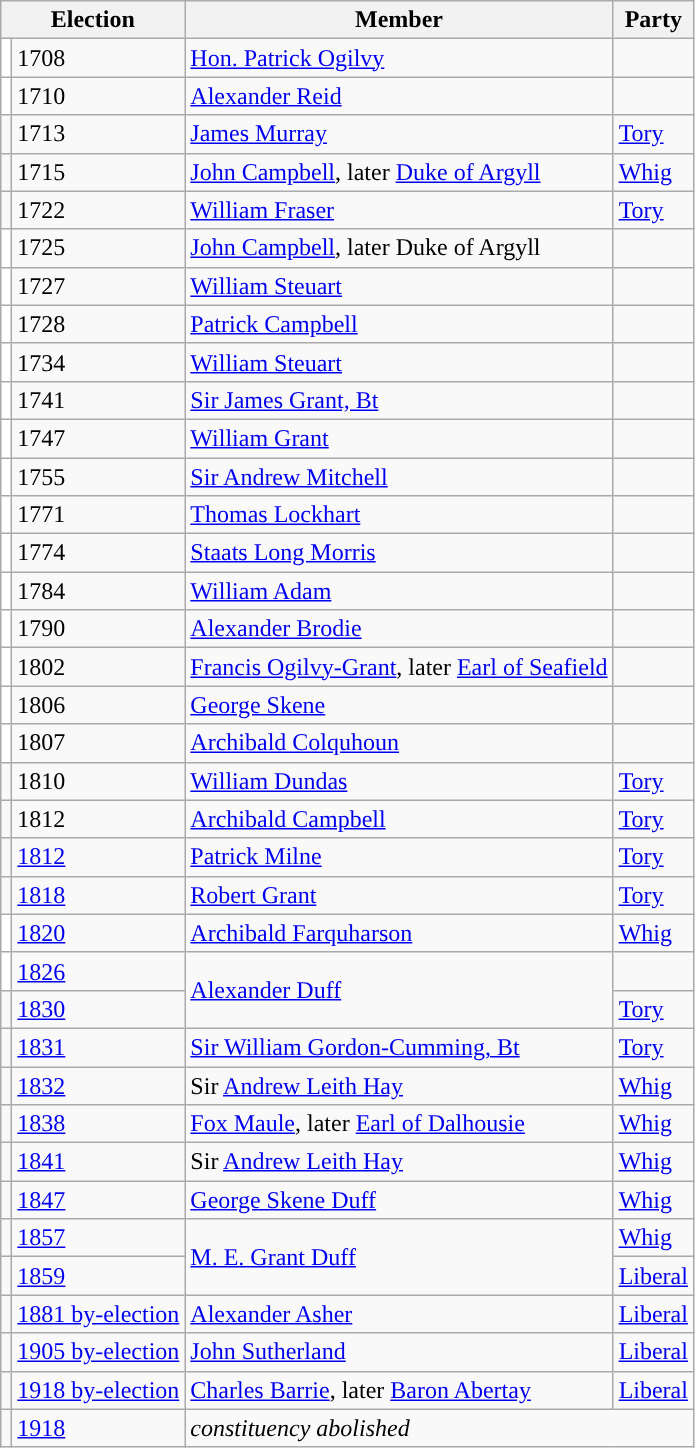<table class="wikitable">
<tr>
<th colspan="2">Election</th>
<th>Member</th>
<th>Party</th>
</tr>
<tr>
<td style="color:inherit;background-color: white"></td>
<td>1708</td>
<td><a href='#'>Hon. Patrick Ogilvy</a></td>
<td></td>
</tr>
<tr>
<td style="color:inherit;background-color: white"></td>
<td>1710</td>
<td><a href='#'>Alexander Reid</a></td>
<td></td>
</tr>
<tr>
<td style="color:inherit;background-color: "></td>
<td>1713</td>
<td><a href='#'>James Murray</a></td>
<td><a href='#'>Tory</a></td>
</tr>
<tr>
<td style="color:inherit;background-color: "></td>
<td>1715</td>
<td><a href='#'>John Campbell</a>, later <a href='#'>Duke of Argyll</a></td>
<td><a href='#'>Whig</a></td>
</tr>
<tr>
<td style="color:inherit;background-color: "></td>
<td>1722</td>
<td><a href='#'>William Fraser</a></td>
<td><a href='#'>Tory</a></td>
</tr>
<tr>
<td style="color:inherit;background-color: white"></td>
<td>1725</td>
<td><a href='#'>John Campbell</a>, later Duke of Argyll</td>
<td></td>
</tr>
<tr>
<td style="color:inherit;background-color: white"></td>
<td>1727</td>
<td><a href='#'>William Steuart</a></td>
<td></td>
</tr>
<tr>
<td style="color:inherit;background-color: white"></td>
<td>1728</td>
<td><a href='#'>Patrick Campbell</a></td>
<td></td>
</tr>
<tr>
<td style="color:inherit;background-color: white"></td>
<td>1734</td>
<td><a href='#'>William Steuart</a></td>
<td></td>
</tr>
<tr>
<td style="color:inherit;background-color: white"></td>
<td>1741</td>
<td><a href='#'>Sir James Grant, Bt</a></td>
<td></td>
</tr>
<tr>
<td style="color:inherit;background-color: white"></td>
<td>1747</td>
<td><a href='#'>William Grant</a></td>
<td></td>
</tr>
<tr>
<td style="color:inherit;background-color: white"></td>
<td>1755</td>
<td><a href='#'>Sir Andrew Mitchell</a></td>
<td></td>
</tr>
<tr>
<td style="color:inherit;background-color: white"></td>
<td>1771</td>
<td><a href='#'>Thomas Lockhart</a></td>
<td></td>
</tr>
<tr>
<td style="color:inherit;background-color: white"></td>
<td>1774</td>
<td><a href='#'>Staats Long Morris</a></td>
<td></td>
</tr>
<tr>
<td style="color:inherit;background-color: white"></td>
<td>1784</td>
<td><a href='#'>William Adam</a></td>
<td></td>
</tr>
<tr>
<td style="color:inherit;background-color: white"></td>
<td>1790</td>
<td><a href='#'>Alexander Brodie</a></td>
<td></td>
</tr>
<tr>
<td style="color:inherit;background-color: white"></td>
<td>1802</td>
<td><a href='#'>Francis Ogilvy-Grant</a>, later <a href='#'>Earl of Seafield</a></td>
<td></td>
</tr>
<tr>
<td style="color:inherit;background-color: white"></td>
<td>1806</td>
<td><a href='#'>George Skene</a></td>
<td></td>
</tr>
<tr>
<td style="color:inherit;background-color: white"></td>
<td>1807</td>
<td><a href='#'>Archibald Colquhoun</a></td>
<td></td>
</tr>
<tr>
<td style="color:inherit;background-color: "></td>
<td>1810</td>
<td><a href='#'>William Dundas</a></td>
<td><a href='#'>Tory</a></td>
</tr>
<tr>
<td style="color:inherit;background-color: "></td>
<td>1812</td>
<td><a href='#'>Archibald Campbell</a></td>
<td><a href='#'>Tory</a></td>
</tr>
<tr>
<td style="color:inherit;background-color: "></td>
<td><a href='#'>1812</a></td>
<td><a href='#'>Patrick Milne</a></td>
<td><a href='#'>Tory</a></td>
</tr>
<tr>
<td style="color:inherit;background-color: "></td>
<td><a href='#'>1818</a></td>
<td><a href='#'>Robert Grant</a></td>
<td><a href='#'>Tory</a></td>
</tr>
<tr>
<td style="color:inherit;background-color: white"></td>
<td><a href='#'>1820</a></td>
<td><a href='#'>Archibald Farquharson</a></td>
<td><a href='#'>Whig</a></td>
</tr>
<tr>
<td style="color:inherit;background-color: white"></td>
<td><a href='#'>1826</a></td>
<td rowspan="2"><a href='#'>Alexander Duff</a></td>
<td></td>
</tr>
<tr>
<td style="color:inherit;background-color: "></td>
<td><a href='#'>1830</a></td>
<td><a href='#'>Tory</a></td>
</tr>
<tr>
<td style="color:inherit;background-color: "></td>
<td><a href='#'>1831</a></td>
<td><a href='#'>Sir William Gordon-Cumming, Bt</a></td>
<td><a href='#'>Tory</a></td>
</tr>
<tr>
<td style="color:inherit;background-color: "></td>
<td><a href='#'>1832</a></td>
<td>Sir <a href='#'>Andrew Leith Hay</a></td>
<td><a href='#'>Whig</a></td>
</tr>
<tr>
<td style="color:inherit;background-color: "></td>
<td><a href='#'>1838</a></td>
<td><a href='#'>Fox Maule</a>, later <a href='#'>Earl of Dalhousie</a></td>
<td><a href='#'>Whig</a></td>
</tr>
<tr>
<td style="color:inherit;background-color: "></td>
<td><a href='#'>1841</a></td>
<td>Sir <a href='#'>Andrew Leith Hay</a></td>
<td><a href='#'>Whig</a></td>
</tr>
<tr>
<td style="color:inherit;background-color: "></td>
<td><a href='#'>1847</a></td>
<td><a href='#'>George Skene Duff</a></td>
<td><a href='#'>Whig</a></td>
</tr>
<tr>
<td style="color:inherit;background-color: "></td>
<td><a href='#'>1857</a></td>
<td rowspan="2"><a href='#'>M. E. Grant Duff</a></td>
<td><a href='#'>Whig</a></td>
</tr>
<tr>
<td style="color:inherit;background-color: "></td>
<td><a href='#'>1859</a></td>
<td><a href='#'>Liberal</a></td>
</tr>
<tr>
<td style="color:inherit;background-color: "></td>
<td><a href='#'>1881 by-election</a></td>
<td><a href='#'>Alexander Asher</a></td>
<td><a href='#'>Liberal</a></td>
</tr>
<tr>
<td style="color:inherit;background-color: "></td>
<td><a href='#'>1905 by-election</a></td>
<td><a href='#'>John Sutherland</a></td>
<td><a href='#'>Liberal</a></td>
</tr>
<tr>
<td style="color:inherit;background-color: "></td>
<td><a href='#'>1918 by-election</a></td>
<td><a href='#'>Charles Barrie</a>, later <a href='#'>Baron Abertay</a></td>
<td><a href='#'>Liberal</a></td>
</tr>
<tr>
<td></td>
<td><a href='#'>1918</a></td>
<td colspan="2"><em>constituency abolished</em></td>
</tr>
</table>
